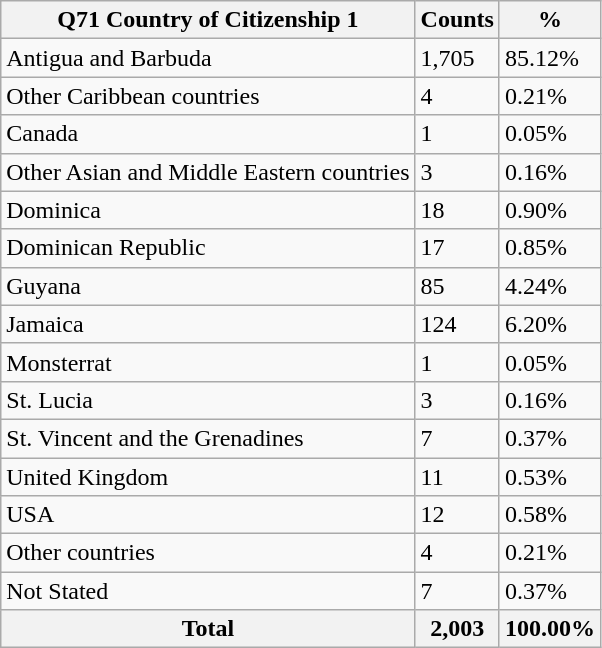<table class="wikitable sortable">
<tr>
<th>Q71 Country of Citizenship 1</th>
<th>Counts</th>
<th>%</th>
</tr>
<tr>
<td>Antigua and Barbuda</td>
<td>1,705</td>
<td>85.12%</td>
</tr>
<tr>
<td>Other Caribbean countries</td>
<td>4</td>
<td>0.21%</td>
</tr>
<tr>
<td>Canada</td>
<td>1</td>
<td>0.05%</td>
</tr>
<tr>
<td>Other Asian and Middle Eastern countries</td>
<td>3</td>
<td>0.16%</td>
</tr>
<tr>
<td>Dominica</td>
<td>18</td>
<td>0.90%</td>
</tr>
<tr>
<td>Dominican Republic</td>
<td>17</td>
<td>0.85%</td>
</tr>
<tr>
<td>Guyana</td>
<td>85</td>
<td>4.24%</td>
</tr>
<tr>
<td>Jamaica</td>
<td>124</td>
<td>6.20%</td>
</tr>
<tr>
<td>Monsterrat</td>
<td>1</td>
<td>0.05%</td>
</tr>
<tr>
<td>St. Lucia</td>
<td>3</td>
<td>0.16%</td>
</tr>
<tr>
<td>St. Vincent and the Grenadines</td>
<td>7</td>
<td>0.37%</td>
</tr>
<tr>
<td>United Kingdom</td>
<td>11</td>
<td>0.53%</td>
</tr>
<tr>
<td>USA</td>
<td>12</td>
<td>0.58%</td>
</tr>
<tr>
<td>Other countries</td>
<td>4</td>
<td>0.21%</td>
</tr>
<tr>
<td>Not Stated</td>
<td>7</td>
<td>0.37%</td>
</tr>
<tr>
<th>Total</th>
<th>2,003</th>
<th>100.00%</th>
</tr>
</table>
